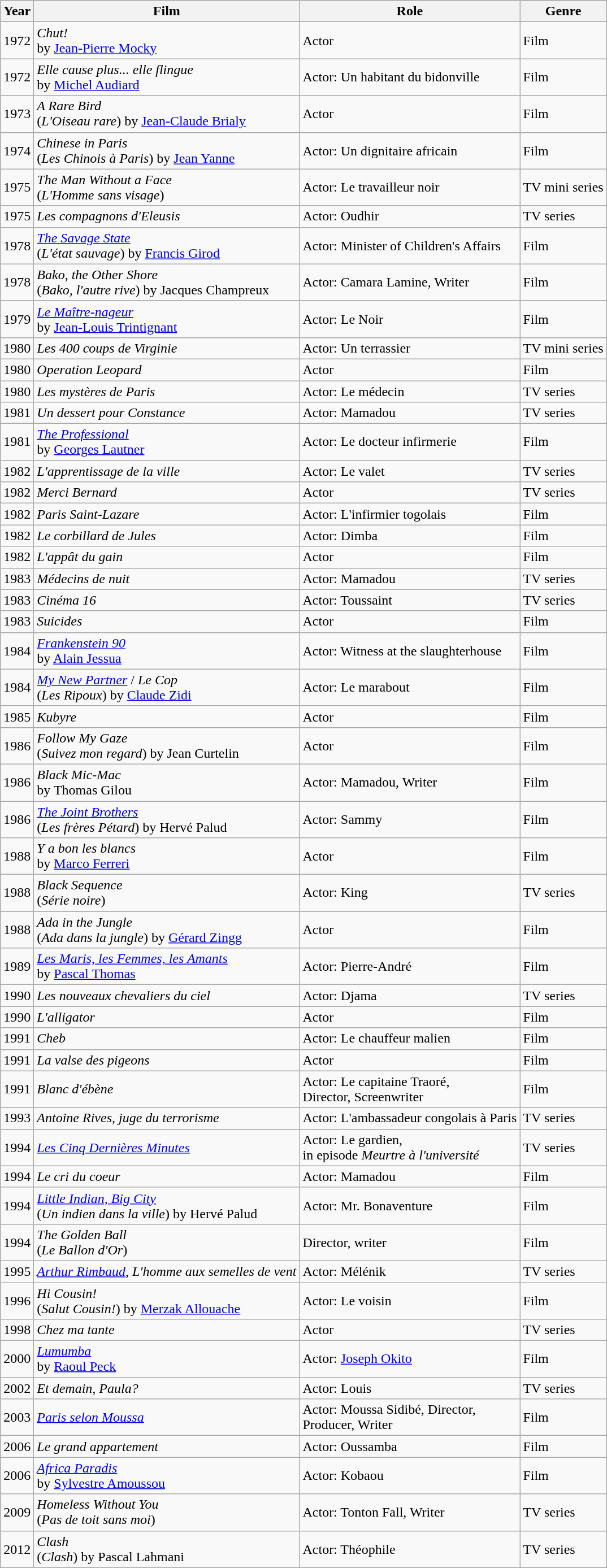<table class="wikitable">
<tr>
<th>Year</th>
<th>Film</th>
<th>Role</th>
<th>Genre</th>
</tr>
<tr>
<td>1972</td>
<td><em>Chut!</em><br>by <a href='#'>Jean-Pierre Mocky</a></td>
<td>Actor</td>
<td>Film</td>
</tr>
<tr>
<td>1972</td>
<td><em>Elle cause plus... elle flingue</em><br>by <a href='#'>Michel Audiard</a></td>
<td>Actor: Un habitant du bidonville</td>
<td>Film</td>
</tr>
<tr>
<td>1973</td>
<td><em>A Rare Bird</em><br>(<em>L'Oiseau rare</em>) by <a href='#'>Jean-Claude Brialy</a></td>
<td>Actor</td>
<td>Film</td>
</tr>
<tr>
<td>1974</td>
<td><em>Chinese in Paris</em><br>(<em>Les Chinois à Paris</em>) by <a href='#'>Jean Yanne</a></td>
<td>Actor: Un dignitaire africain</td>
<td>Film</td>
</tr>
<tr>
<td>1975</td>
<td><em>The Man Without a Face</em><br>(<em>L'Homme sans visage</em>)</td>
<td>Actor: Le travailleur noir</td>
<td>TV mini series</td>
</tr>
<tr>
<td>1975</td>
<td><em>Les compagnons d'Eleusis</em></td>
<td>Actor: Oudhir</td>
<td>TV series</td>
</tr>
<tr>
<td>1978</td>
<td><em><a href='#'>The Savage State</a></em><br>(<em>L'état sauvage</em>) by <a href='#'>Francis Girod</a></td>
<td>Actor: Minister of Children's Affairs</td>
<td>Film</td>
</tr>
<tr>
<td>1978</td>
<td><em>Bako, the Other Shore</em><br>(<em>Bako, l'autre rive</em>) by Jacques Champreux</td>
<td>Actor: Camara Lamine, Writer</td>
<td>Film</td>
</tr>
<tr>
<td>1979</td>
<td><em><a href='#'>Le Maître-nageur</a></em><br>by <a href='#'>Jean-Louis Trintignant</a></td>
<td>Actor: Le Noir</td>
<td>Film</td>
</tr>
<tr>
<td>1980</td>
<td><em>Les 400 coups de Virginie</em></td>
<td>Actor: Un terrassier</td>
<td>TV mini series</td>
</tr>
<tr>
<td>1980</td>
<td><em>Operation Leopard</em></td>
<td>Actor</td>
<td>Film</td>
</tr>
<tr>
<td>1980</td>
<td><em>Les mystères de Paris</em></td>
<td>Actor: Le médecin</td>
<td>TV series</td>
</tr>
<tr>
<td>1981</td>
<td><em>Un dessert pour Constance</em></td>
<td>Actor: Mamadou</td>
<td>TV series</td>
</tr>
<tr>
<td>1981</td>
<td><em><a href='#'>The Professional</a></em><br>by <a href='#'>Georges Lautner</a></td>
<td>Actor: Le docteur infirmerie</td>
<td>Film</td>
</tr>
<tr>
<td>1982</td>
<td><em>L'apprentissage de la ville </em></td>
<td>Actor: Le valet</td>
<td>TV series</td>
</tr>
<tr>
<td>1982</td>
<td><em>Merci Bernard</em></td>
<td>Actor</td>
<td>TV series</td>
</tr>
<tr>
<td>1982</td>
<td><em>Paris Saint-Lazare</em></td>
<td>Actor: L'infirmier togolais</td>
<td>Film</td>
</tr>
<tr>
<td>1982</td>
<td><em>Le corbillard de Jules</em></td>
<td>Actor: Dimba</td>
<td>Film</td>
</tr>
<tr>
<td>1982</td>
<td><em>L'appât du gain</em></td>
<td>Actor</td>
<td>Film</td>
</tr>
<tr>
<td>1983</td>
<td><em>Médecins de nuit</em></td>
<td>Actor: Mamadou</td>
<td>TV series</td>
</tr>
<tr>
<td>1983</td>
<td><em>Cinéma 16</em></td>
<td>Actor: Toussaint</td>
<td>TV series</td>
</tr>
<tr>
<td>1983</td>
<td><em>Suicides</em></td>
<td>Actor</td>
<td>Film</td>
</tr>
<tr>
<td>1984</td>
<td><em><a href='#'>Frankenstein 90</a></em><br>by <a href='#'>Alain Jessua</a></td>
<td>Actor: Witness at the slaughterhouse</td>
<td>Film</td>
</tr>
<tr>
<td>1984</td>
<td><em><a href='#'>My New Partner</a></em> / <em>Le Cop</em><br>(<em>Les Ripoux</em>) by <a href='#'>Claude Zidi</a></td>
<td>Actor: Le marabout</td>
<td>Film</td>
</tr>
<tr>
<td>1985</td>
<td><em>Kubyre</em></td>
<td>Actor</td>
<td>Film</td>
</tr>
<tr>
<td>1986</td>
<td><em>Follow My Gaze</em><br>(<em>Suivez mon regard</em>) by Jean Curtelin</td>
<td>Actor</td>
<td>Film</td>
</tr>
<tr>
<td>1986</td>
<td><em>Black Mic-Mac</em><br>by Thomas Gilou</td>
<td>Actor: Mamadou, Writer</td>
<td>Film</td>
</tr>
<tr>
<td>1986</td>
<td><em><a href='#'>The Joint Brothers</a></em><br>(<em>Les frères Pétard</em>) by Hervé Palud</td>
<td>Actor: Sammy</td>
<td>Film</td>
</tr>
<tr>
<td>1988</td>
<td><em>Y a bon les blancs</em><br>by <a href='#'>Marco Ferreri</a></td>
<td>Actor</td>
<td>Film</td>
</tr>
<tr>
<td>1988</td>
<td><em>Black Sequence</em><br>(<em>Série noire</em>)</td>
<td>Actor: King</td>
<td>TV series</td>
</tr>
<tr>
<td>1988</td>
<td><em>Ada in the Jungle</em><br>(<em>Ada dans la jungle</em>) by <a href='#'>Gérard Zingg</a></td>
<td>Actor</td>
<td>Film</td>
</tr>
<tr>
<td>1989</td>
<td><em><a href='#'>Les Maris, les Femmes, les Amants</a></em><br>by <a href='#'>Pascal Thomas</a></td>
<td>Actor: Pierre-André</td>
<td>Film</td>
</tr>
<tr>
<td>1990</td>
<td><em>Les nouveaux chevaliers du ciel</em></td>
<td>Actor: Djama</td>
<td>TV series</td>
</tr>
<tr>
<td>1990</td>
<td><em>L'alligator</em></td>
<td>Actor</td>
<td>Film</td>
</tr>
<tr>
<td>1991</td>
<td><em>Cheb</em></td>
<td>Actor: Le chauffeur malien</td>
<td>Film</td>
</tr>
<tr>
<td>1991</td>
<td><em>La valse des pigeons</em></td>
<td>Actor</td>
<td>Film</td>
</tr>
<tr>
<td>1991</td>
<td><em>Blanc d'ébène</em></td>
<td>Actor: Le capitaine Traoré,<br>Director, Screenwriter</td>
<td>Film</td>
</tr>
<tr>
<td>1993</td>
<td><em>Antoine Rives, juge du terrorisme</em></td>
<td>Actor: L'ambassadeur congolais à Paris</td>
<td>TV series</td>
</tr>
<tr>
<td>1994</td>
<td><em><a href='#'>Les Cinq Dernières Minutes</a></em></td>
<td>Actor: Le gardien,<br>in episode <em>Meurtre à l'université</em></td>
<td>TV series</td>
</tr>
<tr>
<td>1994</td>
<td><em>Le cri du coeur</em></td>
<td>Actor: Mamadou</td>
<td>Film</td>
</tr>
<tr>
<td>1994</td>
<td><em><a href='#'>Little Indian, Big City</a></em><br>(<em>Un indien dans la ville</em>) by Hervé Palud</td>
<td>Actor: Mr. Bonaventure</td>
<td>Film</td>
</tr>
<tr>
<td>1994</td>
<td><em>The Golden Ball</em><br>(<em>Le Ballon d'Or</em>)</td>
<td>Director, writer</td>
<td>Film</td>
</tr>
<tr>
<td>1995</td>
<td><em><a href='#'>Arthur Rimbaud</a>, L'homme aux semelles de vent</em></td>
<td>Actor: Mélénik</td>
<td>TV series</td>
</tr>
<tr>
<td>1996</td>
<td><em>Hi Cousin!</em><br>(<em>Salut Cousin!</em>) by <a href='#'>Merzak Allouache</a></td>
<td>Actor: Le voisin</td>
<td>Film</td>
</tr>
<tr>
<td>1998</td>
<td><em>Chez ma tante</em></td>
<td>Actor</td>
<td>TV series</td>
</tr>
<tr>
<td>2000</td>
<td><em><a href='#'>Lumumba</a></em><br>by <a href='#'>Raoul Peck</a></td>
<td>Actor: <a href='#'>Joseph Okito</a></td>
<td>Film</td>
</tr>
<tr>
<td>2002</td>
<td><em>Et demain, Paula?</em></td>
<td>Actor: Louis</td>
<td>TV series</td>
</tr>
<tr>
<td>2003</td>
<td><em><a href='#'>Paris selon Moussa</a></em></td>
<td>Actor: Moussa Sidibé, Director,<br>Producer, Writer</td>
<td>Film</td>
</tr>
<tr>
<td>2006</td>
<td><em>Le grand appartement</em></td>
<td>Actor: Oussamba</td>
<td>Film</td>
</tr>
<tr>
<td>2006</td>
<td><em><a href='#'>Africa Paradis</a></em><br>by <a href='#'>Sylvestre Amoussou</a></td>
<td>Actor: Kobaou</td>
<td>Film</td>
</tr>
<tr>
<td>2009</td>
<td><em>Homeless Without You</em><br>(<em>Pas de toit sans moi</em>)</td>
<td>Actor: Tonton Fall, Writer</td>
<td>TV series</td>
</tr>
<tr>
<td>2012</td>
<td><em>Clash</em><br>(<em>Clash</em>) by Pascal Lahmani</td>
<td>Actor: Théophile</td>
<td>TV series</td>
</tr>
</table>
